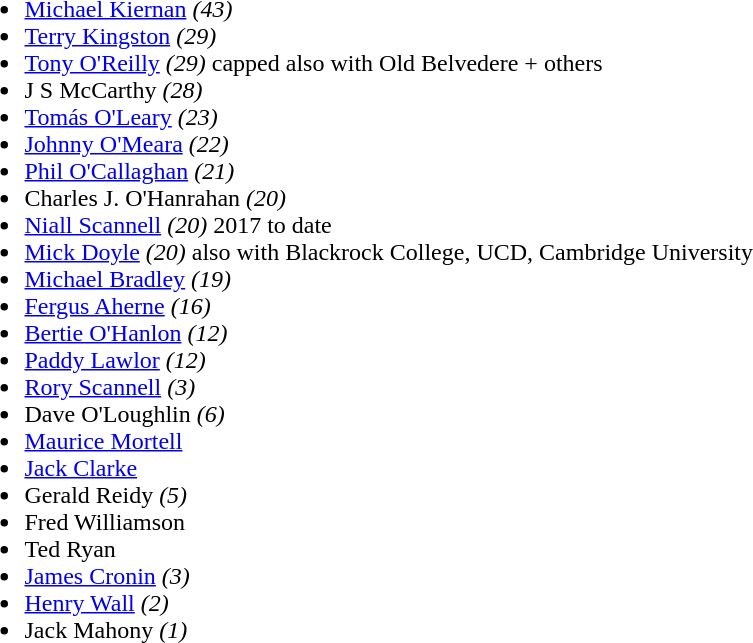<table>
<tr style="vertical-align:top">
<td><br><ul><li><a href='#'>Michael Kiernan</a> <em>(43)</em></li><li><a href='#'>Terry Kingston</a>  <em>(29)</em></li><li><a href='#'>Tony O'Reilly</a> <em>(29)</em> capped also with Old Belvedere + others</li><li>J S McCarthy <em>(28)</em></li><li><a href='#'>Tomás O'Leary</a>  <em>(23)</em></li><li><a href='#'>Johnny O'Meara</a> <em>(22)</em></li><li><a href='#'>Phil O'Callaghan</a> <em>(21)</em></li><li>Charles J. O'Hanrahan <em>(20)</em></li><li><a href='#'>Niall Scannell</a> <em>(20)</em>  2017 to date</li><li><a href='#'>Mick Doyle</a> <em>(20)</em> also with Blackrock College, UCD, Cambridge University</li><li><a href='#'>Michael Bradley</a> <em>(19)</em></li><li><a href='#'>Fergus Aherne</a> <em>(16)</em></li><li><a href='#'>Bertie O'Hanlon</a> <em>(12)</em></li><li><a href='#'>Paddy Lawlor</a> <em>(12)</em></li><li><a href='#'>Rory Scannell</a> <em>(3)  </em></li><li>Dave O'Loughlin <em>(6)</em></li><li><a href='#'>Maurice Mortell</a></li><li><a href='#'>Jack Clarke</a></li><li>Gerald Reidy <em>(5)</em></li><li>Fred Williamson</li><li>Ted Ryan</li><li><a href='#'>James Cronin</a> <em>(3)</em></li><li><a href='#'>Henry Wall</a> <em>(2)</em></li><li>Jack Mahony <em>(1)</em></li></ul></td>
</tr>
</table>
